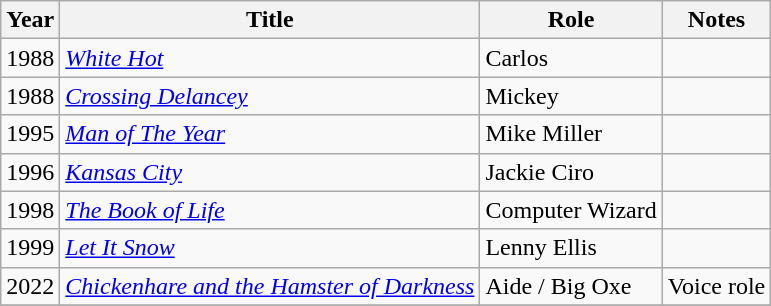<table class="wikitable">
<tr>
<th>Year</th>
<th>Title</th>
<th>Role</th>
<th>Notes</th>
</tr>
<tr>
<td>1988</td>
<td><em><a href='#'>White Hot</a></em></td>
<td>Carlos</td>
<td></td>
</tr>
<tr>
<td>1988</td>
<td><em><a href='#'>Crossing Delancey</a></em></td>
<td>Mickey</td>
<td></td>
</tr>
<tr>
<td>1995</td>
<td><em><a href='#'>Man of The Year</a></em></td>
<td>Mike Miller</td>
<td></td>
</tr>
<tr>
<td>1996</td>
<td><em><a href='#'>Kansas City</a></em></td>
<td>Jackie Ciro</td>
<td></td>
</tr>
<tr>
<td>1998</td>
<td><em><a href='#'>The Book of Life</a></em></td>
<td>Computer Wizard</td>
<td></td>
</tr>
<tr>
<td>1999</td>
<td><em><a href='#'>Let It Snow</a></em></td>
<td>Lenny Ellis</td>
<td></td>
</tr>
<tr>
<td>2022</td>
<td><em><a href='#'>Chickenhare and the Hamster of Darkness</a></em></td>
<td>Aide / Big Oxe</td>
<td>Voice role</td>
</tr>
<tr>
</tr>
</table>
